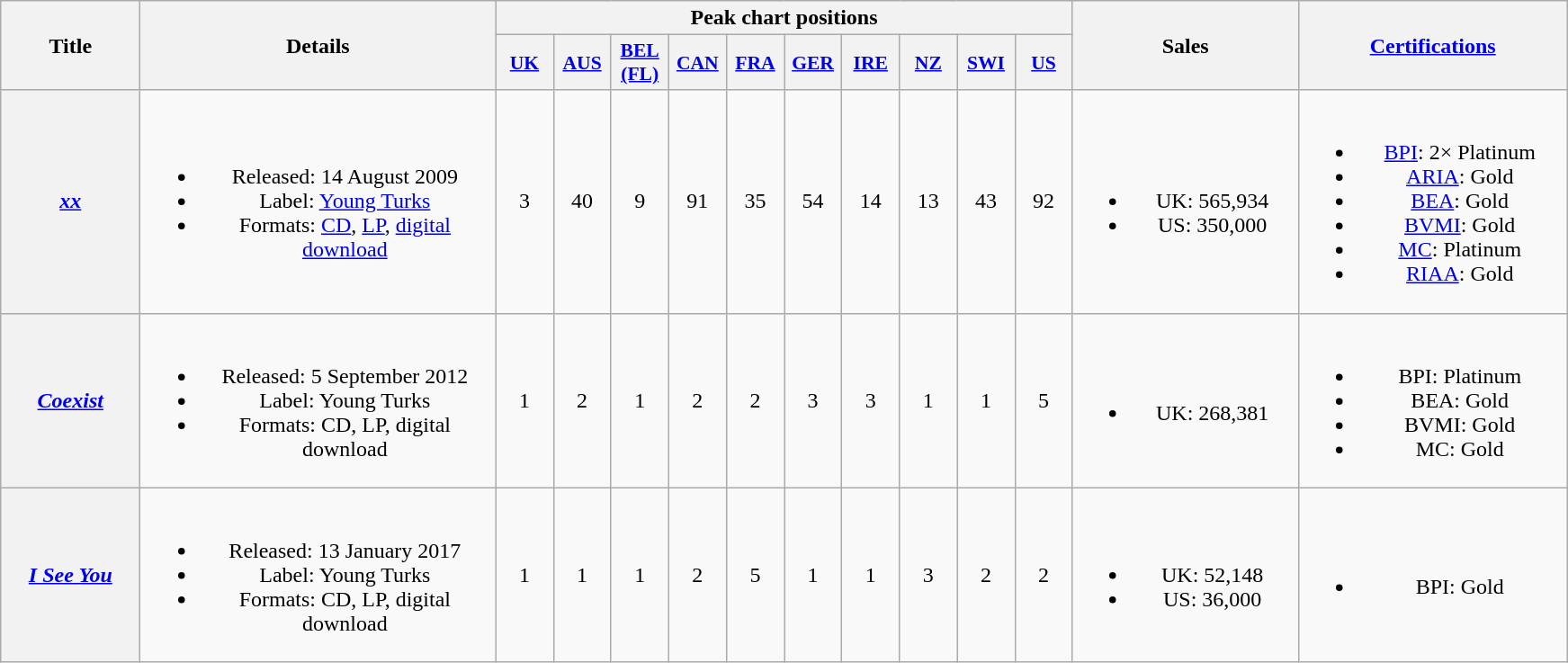<table class="wikitable plainrowheaders" style="text-align:center">
<tr>
<th scope="col" rowspan="2" style="width:6em;">Title</th>
<th scope="col" rowspan="2" style="width:16em;">Details</th>
<th scope="col" colspan="10">Peak chart positions</th>
<th scope="col" rowspan="2" style="width:10em;">Sales</th>
<th scope="col" rowspan="2" style="width:12em;"><a href='#'>Certifications</a></th>
</tr>
<tr>
<th scope="col" style="width:2.5em;font-size:90%;"><a href='#'>UK</a><br></th>
<th scope="col" style="width:2.5em;font-size:90%;"><a href='#'>AUS</a><br></th>
<th scope="col" style="width:2.5em;font-size:90%;"><a href='#'>BEL<br>(FL)</a><br></th>
<th scope="col" style="width:2.5em;font-size:90%;"><a href='#'>CAN</a><br></th>
<th scope="col" style="width:2.5em;font-size:90%;"><a href='#'>FRA</a><br></th>
<th scope="col" style="width:2.5em;font-size:90%;"><a href='#'>GER</a><br></th>
<th scope="col" style="width:2.5em;font-size:90%;"><a href='#'>IRE</a><br></th>
<th scope="col" style="width:2.5em;font-size:90%;"><a href='#'>NZ</a><br></th>
<th scope="col" style="width:2.5em;font-size:90%;"><a href='#'>SWI</a><br></th>
<th scope="col" style="width:2.5em;font-size:90%;"><a href='#'>US</a><br></th>
</tr>
<tr>
<th scope="row"><em><a href='#'>xx</a></em></th>
<td><br><ul><li>Released: 14 August 2009</li><li>Label: <a href='#'>Young Turks</a></li><li>Formats: <a href='#'>CD</a>, <a href='#'>LP</a>, <a href='#'>digital download</a></li></ul></td>
<td>3</td>
<td>40</td>
<td>9</td>
<td>91</td>
<td>35</td>
<td>54</td>
<td>14</td>
<td>13</td>
<td>43</td>
<td>92</td>
<td><br><ul><li>UK: 565,934</li><li>US: 350,000</li></ul></td>
<td><br><ul><li><a href='#'>BPI</a>: 2× Platinum</li><li><a href='#'>ARIA</a>: Gold</li><li><a href='#'>BEA</a>: Gold</li><li><a href='#'>BVMI</a>: Gold</li><li><a href='#'>MC</a>: Platinum</li><li><a href='#'>RIAA</a>: Gold</li></ul></td>
</tr>
<tr>
<th scope="row"><em><a href='#'>Coexist</a></em></th>
<td><br><ul><li>Released: 5 September 2012</li><li>Label: Young Turks</li><li>Formats: CD, LP, digital download</li></ul></td>
<td>1</td>
<td>2</td>
<td>1</td>
<td>2</td>
<td>2</td>
<td>3</td>
<td>3</td>
<td>1</td>
<td>1</td>
<td>5</td>
<td><br><ul><li>UK: 268,381</li></ul></td>
<td><br><ul><li>BPI: Platinum</li><li>BEA: Gold</li><li>BVMI: Gold</li><li>MC: Gold</li></ul></td>
</tr>
<tr>
<th scope="row"><em><a href='#'>I See You</a></em></th>
<td><br><ul><li>Released: 13 January 2017</li><li>Label: Young Turks</li><li>Formats: CD, LP, digital download</li></ul></td>
<td>1</td>
<td>1</td>
<td>1</td>
<td>2</td>
<td>5</td>
<td>1</td>
<td>1</td>
<td>3</td>
<td>2</td>
<td>2</td>
<td><br><ul><li>UK: 52,148</li><li>US: 36,000</li></ul></td>
<td><br><ul><li>BPI: Gold</li></ul></td>
</tr>
</table>
